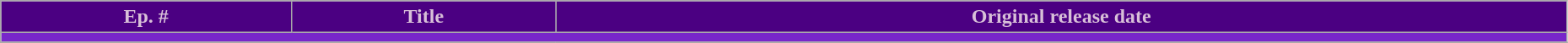<table class="wikitable plainrowheaders" width="98%">
<tr>
<th style="background: #4B0082; color: #D8BFD8">Ep. #</th>
<th style="background: #4B0082; color: #D8BFD8">Title</th>
<th style="background: #4B0082; color: #D8BFD8">Original release date</th>
</tr>
<tr>
<td colspan="7" bgcolor="7826CA"></td>
</tr>
<tr>
</tr>
</table>
